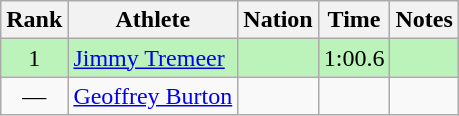<table class="wikitable sortable" style="text-align:center">
<tr>
<th>Rank</th>
<th>Athlete</th>
<th>Nation</th>
<th>Time</th>
<th>Notes</th>
</tr>
<tr bgcolor=bbf3bb>
<td>1</td>
<td align=left><a href='#'>Jimmy Tremeer</a></td>
<td align=left></td>
<td data-sort-value=60.6>1:00.6</td>
<td></td>
</tr>
<tr>
<td data-sort-value=2>—</td>
<td align=left><a href='#'>Geoffrey Burton</a></td>
<td align=left></td>
<td data-sort-value=99.9></td>
</tr>
</table>
